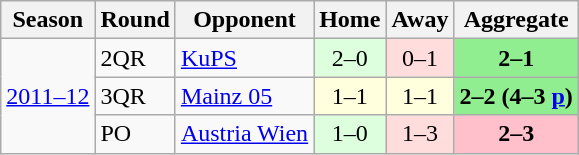<table class="wikitable">
<tr>
<th>Season</th>
<th>Round</th>
<th>Opponent</th>
<th>Home</th>
<th>Away</th>
<th>Aggregate</th>
</tr>
<tr>
<td rowspan=3><a href='#'>2011–12</a></td>
<td>2QR</td>
<td> <a href='#'>KuPS</a></td>
<td bgcolor="#ddffdd" style="text-align:center;">2–0</td>
<td bgcolor="#ffdddd" style="text-align:center;">0–1</td>
<td bgcolor=lightgreen style="text-align:center;"><strong>2–1</strong></td>
</tr>
<tr>
<td>3QR</td>
<td> <a href='#'>Mainz 05</a></td>
<td bgcolor="#ffffdd" style="text-align:center;">1–1 <small></small></td>
<td bgcolor="#ffffdd" style="text-align:center;">1–1</td>
<td bgcolor=lightgreen style="text-align:center;"><strong>2–2 (4–3 <a href='#'>p</a>)</strong></td>
</tr>
<tr>
<td>PO</td>
<td> <a href='#'>Austria Wien</a></td>
<td bgcolor="#ddffdd" style="text-align:center;">1–0</td>
<td bgcolor="#ffdddd" style="text-align:center;">1–3</td>
<td bgcolor=pink style="text-align:center;"><strong>2–3</strong></td>
</tr>
</table>
